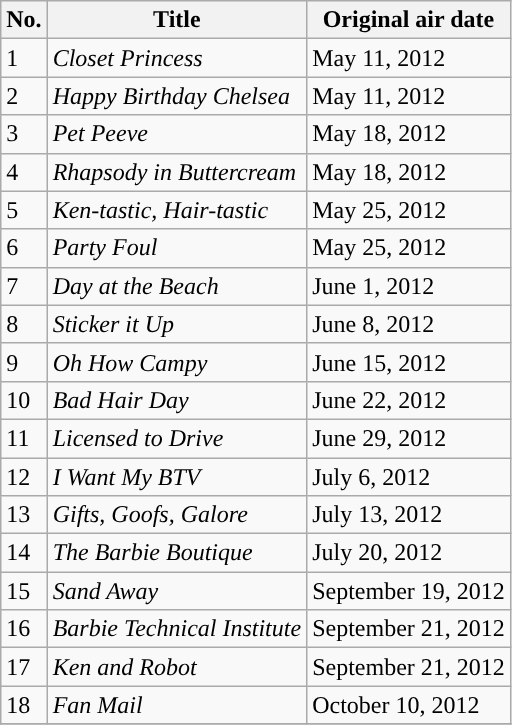<table class="wikitable">
<tr>
<th>No.</th>
<th>Title</th>
<th>Original air date</th>
</tr>
<tr>
<td>1</td>
<td><em>Closet Princess</em></td>
<td>May 11, 2012</td>
</tr>
<tr>
<td>2</td>
<td><em>Happy Birthday Chelsea</em></td>
<td>May 11, 2012</td>
</tr>
<tr>
<td>3</td>
<td><em>Pet Peeve</em></td>
<td>May 18, 2012</td>
</tr>
<tr>
<td>4</td>
<td><em>Rhapsody in Buttercream</em></td>
<td>May 18, 2012</td>
</tr>
<tr>
<td>5</td>
<td><em>Ken-tastic, Hair-tastic</em></td>
<td>May 25, 2012</td>
</tr>
<tr>
<td>6</td>
<td><em>Party Foul</em></td>
<td>May 25, 2012</td>
</tr>
<tr>
<td>7</td>
<td><em>Day at the Beach</em></td>
<td>June 1, 2012</td>
</tr>
<tr>
<td>8</td>
<td><em>Sticker it Up</em></td>
<td>June 8, 2012</td>
</tr>
<tr>
<td>9</td>
<td><em>Oh How Campy</em></td>
<td>June 15, 2012</td>
</tr>
<tr>
<td>10</td>
<td><em>Bad Hair Day</em></td>
<td>June 22, 2012</td>
</tr>
<tr>
<td>11</td>
<td><em>Licensed to Drive</em></td>
<td>June 29, 2012</td>
</tr>
<tr>
<td>12</td>
<td><em>I Want My BTV</em></td>
<td>July 6, 2012</td>
</tr>
<tr>
<td>13</td>
<td><em>Gifts, Goofs, Galore</em></td>
<td>July 13, 2012</td>
</tr>
<tr>
<td>14</td>
<td><em>The Barbie Boutique</em></td>
<td>July 20, 2012</td>
</tr>
<tr>
<td>15</td>
<td><em>Sand Away</em></td>
<td>September 19, 2012</td>
</tr>
<tr>
<td>16</td>
<td><em>Barbie Technical Institute</em></td>
<td>September 21, 2012</td>
</tr>
<tr>
<td>17</td>
<td><em>Ken and Robot</em></td>
<td>September 21, 2012</td>
</tr>
<tr>
<td>18</td>
<td><em>Fan Mail</em></td>
<td>October 10, 2012</td>
</tr>
<tr>
</tr>
</table>
